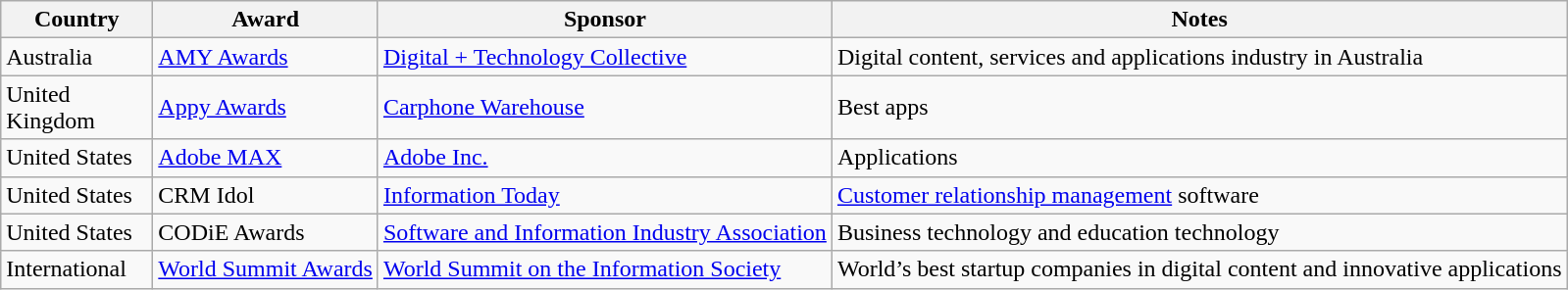<table class="wikitable sortable">
<tr>
<th style="width:6em;">Country</th>
<th>Award</th>
<th>Sponsor</th>
<th>Notes</th>
</tr>
<tr>
<td>Australia</td>
<td><a href='#'>AMY Awards</a></td>
<td><a href='#'>Digital + Technology Collective</a></td>
<td>Digital content, services and applications industry in Australia</td>
</tr>
<tr>
<td>United Kingdom</td>
<td><a href='#'>Appy Awards</a></td>
<td><a href='#'>Carphone Warehouse</a></td>
<td>Best apps</td>
</tr>
<tr>
<td>United States</td>
<td><a href='#'>Adobe MAX</a></td>
<td><a href='#'>Adobe Inc.</a></td>
<td>Applications</td>
</tr>
<tr>
<td>United States</td>
<td>CRM Idol</td>
<td><a href='#'>Information Today</a></td>
<td><a href='#'>Customer relationship management</a> software</td>
</tr>
<tr>
<td>United States</td>
<td>CODiE Awards</td>
<td><a href='#'>Software and Information Industry Association</a></td>
<td>Business technology and education technology</td>
</tr>
<tr>
<td>International</td>
<td><a href='#'>World Summit Awards</a></td>
<td><a href='#'>World Summit on the Information Society</a></td>
<td>World’s best startup companies in digital content and innovative applications</td>
</tr>
</table>
